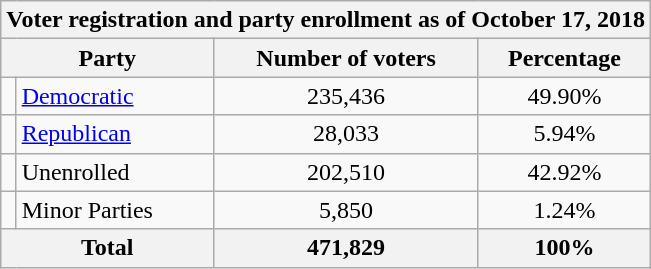<table class=wikitable>
<tr>
<th colspan = 6>Voter registration and party enrollment as of October 17, 2018</th>
</tr>
<tr>
<th colspan = 2>Party</th>
<th>Number of voters</th>
<th>Percentage</th>
</tr>
<tr>
<td></td>
<td><a href='#'>Democratic</a></td>
<td align = center>235,436</td>
<td align = center>49.90%</td>
</tr>
<tr>
<td></td>
<td><a href='#'>Republican</a></td>
<td align = center>28,033</td>
<td align = center>5.94%</td>
</tr>
<tr>
<td></td>
<td>Unenrolled</td>
<td align = center>202,510</td>
<td align = center>42.92%</td>
</tr>
<tr>
<td></td>
<td>Minor Parties</td>
<td align = center>5,850</td>
<td align = center>1.24%</td>
</tr>
<tr>
<th colspan = 2>Total</th>
<th align = center>471,829</th>
<th align = center>100%</th>
</tr>
</table>
